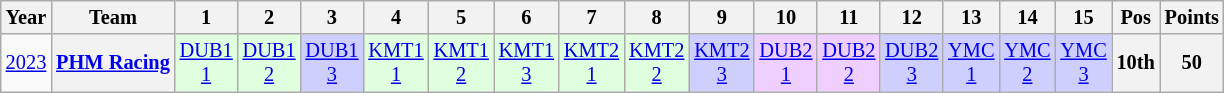<table class="wikitable" style="text-align:center; font-size:85%">
<tr>
<th>Year</th>
<th>Team</th>
<th>1</th>
<th>2</th>
<th>3</th>
<th>4</th>
<th>5</th>
<th>6</th>
<th>7</th>
<th>8</th>
<th>9</th>
<th>10</th>
<th>11</th>
<th>12</th>
<th>13</th>
<th>14</th>
<th>15</th>
<th>Pos</th>
<th>Points</th>
</tr>
<tr>
<td><a href='#'>2023</a></td>
<th nowrap><a href='#'>PHM Racing</a></th>
<td style="background:#DFFFDF;"><a href='#'>DUB1<br>1</a><br></td>
<td style="background:#DFFFDF;"><a href='#'>DUB1<br>2</a><br></td>
<td style="background:#CFCFFF;"><a href='#'>DUB1<br>3</a><br></td>
<td style="background:#DFFFDF;"><a href='#'>KMT1<br>1</a><br></td>
<td style="background:#DFFFDF;"><a href='#'>KMT1<br>2</a><br></td>
<td style="background:#DFFFDF;"><a href='#'>KMT1<br>3</a><br></td>
<td style="background:#DFFFDF;"><a href='#'>KMT2<br>1</a><br></td>
<td style="background:#DFFFDF;"><a href='#'>KMT2<br>2</a><br></td>
<td style="background:#CFCFFF;"><a href='#'>KMT2<br>3</a><br></td>
<td style="background:#EFCFFF;"><a href='#'>DUB2<br>1</a><br></td>
<td style="background:#EFCFFF;"><a href='#'>DUB2<br>2</a><br></td>
<td style="background:#CFCFFF;"><a href='#'>DUB2<br>3</a><br></td>
<td style="background:#CFCFFF;"><a href='#'>YMC<br>1</a><br></td>
<td style="background:#CFCFFF;"><a href='#'>YMC<br>2</a><br></td>
<td style="background:#CFCFFF;"><a href='#'>YMC<br>3</a><br></td>
<th>10th</th>
<th>50</th>
</tr>
</table>
